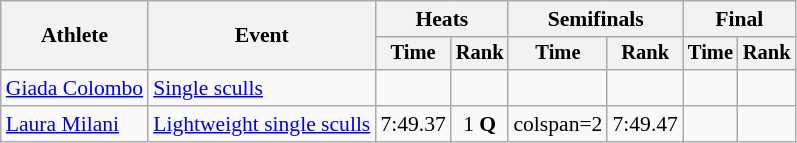<table class=wikitable style="font-size:90%;">
<tr>
<th rowspan=2>Athlete</th>
<th rowspan=2>Event</th>
<th colspan=2>Heats</th>
<th colspan=2>Semifinals</th>
<th colspan=2>Final</th>
</tr>
<tr style="font-size:95%">
<th>Time</th>
<th>Rank</th>
<th>Time</th>
<th>Rank</th>
<th>Time</th>
<th>Rank</th>
</tr>
<tr align=center>
<td align=left><a href='#'>Giada Colombo</a></td>
<td align=left><a href='#'>Single sculls</a></td>
<td></td>
<td></td>
<td></td>
<td></td>
<td></td>
<td></td>
</tr>
<tr align=center>
<td align=left><a href='#'>Laura Milani</a></td>
<td align=left><a href='#'>Lightweight single sculls</a></td>
<td>7:49.37</td>
<td>1 <strong>Q</strong></td>
<td>colspan=2 </td>
<td>7:49.47</td>
<td></td>
</tr>
</table>
